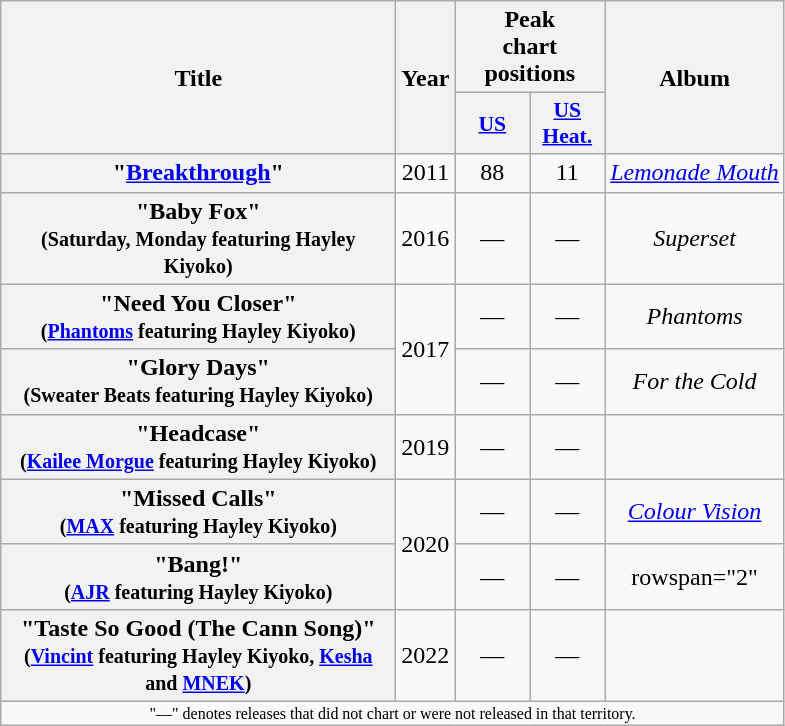<table class="wikitable plainrowheaders" style="text-align:center;" border="1">
<tr>
<th scope="col" rowspan="2" style="width:16em;">Title</th>
<th scope="col" rowspan="2">Year</th>
<th scope="col" colspan="2">Peak<br>chart<br>positions</th>
<th scope="col" rowspan="2">Album</th>
</tr>
<tr>
<th scope="col" style="width:3em;font-size:90%;"><a href='#'>US</a><br></th>
<th scope="col" style="width:3em;font-size:90%;"><a href='#'>US<br>Heat.</a><br></th>
</tr>
<tr>
<th scope="row">"<a href='#'>Breakthrough</a>"<br></th>
<td>2011</td>
<td>88</td>
<td>11</td>
<td><em><a href='#'>Lemonade Mouth</a></em></td>
</tr>
<tr>
<th scope="row">"Baby Fox"<br><small>(Saturday, Monday featuring Hayley Kiyoko)</small></th>
<td>2016</td>
<td>—</td>
<td>—</td>
<td><em>Superset</em></td>
</tr>
<tr>
<th scope="row">"Need You Closer"<br><small>(<a href='#'>Phantoms</a> featuring Hayley Kiyoko)</small></th>
<td rowspan="2">2017</td>
<td>—</td>
<td>—</td>
<td><em>Phantoms</em></td>
</tr>
<tr>
<th scope="row">"Glory Days"<br><small>(Sweater Beats featuring Hayley Kiyoko)</small></th>
<td>—</td>
<td>—</td>
<td><em>For the Cold</em></td>
</tr>
<tr>
<th scope="row">"Headcase"<br><small>(<a href='#'>Kailee Morgue</a> featuring Hayley Kiyoko)</small></th>
<td>2019</td>
<td>—</td>
<td>—</td>
<td></td>
</tr>
<tr>
<th scope="row">"Missed Calls"<br><small>(<a href='#'>MAX</a> featuring Hayley Kiyoko)</small></th>
<td rowspan="2">2020</td>
<td>—</td>
<td>—</td>
<td><em><a href='#'>Colour Vision</a></em></td>
</tr>
<tr>
<th scope="row">"Bang!" <br><small>(<a href='#'>AJR</a> featuring Hayley Kiyoko)</small></th>
<td>—</td>
<td>—</td>
<td>rowspan="2" </td>
</tr>
<tr>
<th scope="row">"Taste So Good (The Cann Song)"<br><small>(<a href='#'>Vincint</a> featuring Hayley Kiyoko, <a href='#'>Kesha</a> and <a href='#'>MNEK</a>)</small></th>
<td>2022</td>
<td>—</td>
<td>—</td>
</tr>
<tr>
<td align="center" colspan="12" style="font-size:8pt">"—" denotes releases that did not chart or were not released in that territory.</td>
</tr>
</table>
